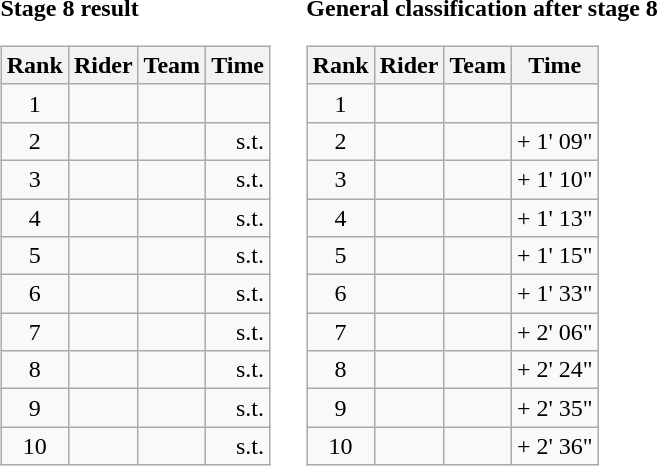<table>
<tr>
<td><strong>Stage 8 result</strong><br><table class="wikitable">
<tr>
<th scope="col">Rank</th>
<th scope="col">Rider</th>
<th scope="col">Team</th>
<th scope="col">Time</th>
</tr>
<tr>
<td style="text-align:center;">1</td>
<td></td>
<td></td>
<td style="text-align:right;"></td>
</tr>
<tr>
<td style="text-align:center;">2</td>
<td></td>
<td></td>
<td style="text-align:right;">s.t.</td>
</tr>
<tr>
<td style="text-align:center;">3</td>
<td></td>
<td></td>
<td style="text-align:right;">s.t.</td>
</tr>
<tr>
<td style="text-align:center;">4</td>
<td></td>
<td></td>
<td style="text-align:right;">s.t.</td>
</tr>
<tr>
<td style="text-align:center;">5</td>
<td></td>
<td></td>
<td style="text-align:right;">s.t.</td>
</tr>
<tr>
<td style="text-align:center;">6</td>
<td></td>
<td></td>
<td style="text-align:right;">s.t.</td>
</tr>
<tr>
<td style="text-align:center;">7</td>
<td></td>
<td></td>
<td style="text-align:right;">s.t.</td>
</tr>
<tr>
<td style="text-align:center;">8</td>
<td></td>
<td></td>
<td style="text-align:right;">s.t.</td>
</tr>
<tr>
<td style="text-align:center;">9</td>
<td></td>
<td></td>
<td style="text-align:right;">s.t.</td>
</tr>
<tr>
<td style="text-align:center;">10</td>
<td></td>
<td></td>
<td style="text-align:right;">s.t.</td>
</tr>
</table>
</td>
<td></td>
<td><strong>General classification after stage 8</strong><br><table class="wikitable">
<tr>
<th scope="col">Rank</th>
<th scope="col">Rider</th>
<th scope="col">Team</th>
<th scope="col">Time</th>
</tr>
<tr>
<td style="text-align:center;">1</td>
<td></td>
<td></td>
<td style="text-align:right;"></td>
</tr>
<tr>
<td style="text-align:center;">2</td>
<td></td>
<td></td>
<td style="text-align:right;">+ 1' 09"</td>
</tr>
<tr>
<td style="text-align:center;">3</td>
<td></td>
<td></td>
<td style="text-align:right;">+ 1' 10"</td>
</tr>
<tr>
<td style="text-align:center;">4</td>
<td></td>
<td></td>
<td style="text-align:right;">+ 1' 13"</td>
</tr>
<tr>
<td style="text-align:center;">5</td>
<td></td>
<td></td>
<td style="text-align:right;">+ 1' 15"</td>
</tr>
<tr>
<td style="text-align:center;">6</td>
<td></td>
<td></td>
<td style="text-align:right;">+ 1' 33"</td>
</tr>
<tr>
<td style="text-align:center;">7</td>
<td></td>
<td></td>
<td style="text-align:right;">+ 2' 06"</td>
</tr>
<tr>
<td style="text-align:center;">8</td>
<td></td>
<td></td>
<td style="text-align:right;">+ 2' 24"</td>
</tr>
<tr>
<td style="text-align:center;">9</td>
<td></td>
<td></td>
<td style="text-align:right;">+ 2' 35"</td>
</tr>
<tr>
<td style="text-align:center;">10</td>
<td></td>
<td></td>
<td style="text-align:right;">+ 2' 36"</td>
</tr>
</table>
</td>
</tr>
</table>
